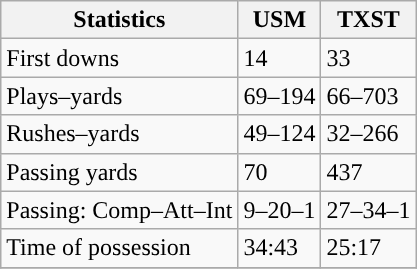<table class="wikitable" style="float: left;">
<tr>
<th>Statistics</th>
<th>USM</th>
<th>TXST</th>
</tr>
<tr>
<td>First downs</td>
<td>14</td>
<td>33</td>
</tr>
<tr>
<td>Plays–yards</td>
<td>69–194</td>
<td>66–703</td>
</tr>
<tr>
<td>Rushes–yards</td>
<td>49–124</td>
<td>32–266</td>
</tr>
<tr>
<td>Passing yards</td>
<td>70</td>
<td>437</td>
</tr>
<tr>
<td>Passing: Comp–Att–Int</td>
<td>9–20–1</td>
<td>27–34–1</td>
</tr>
<tr>
<td>Time of possession</td>
<td>34:43</td>
<td>25:17</td>
</tr>
<tr>
</tr>
</table>
